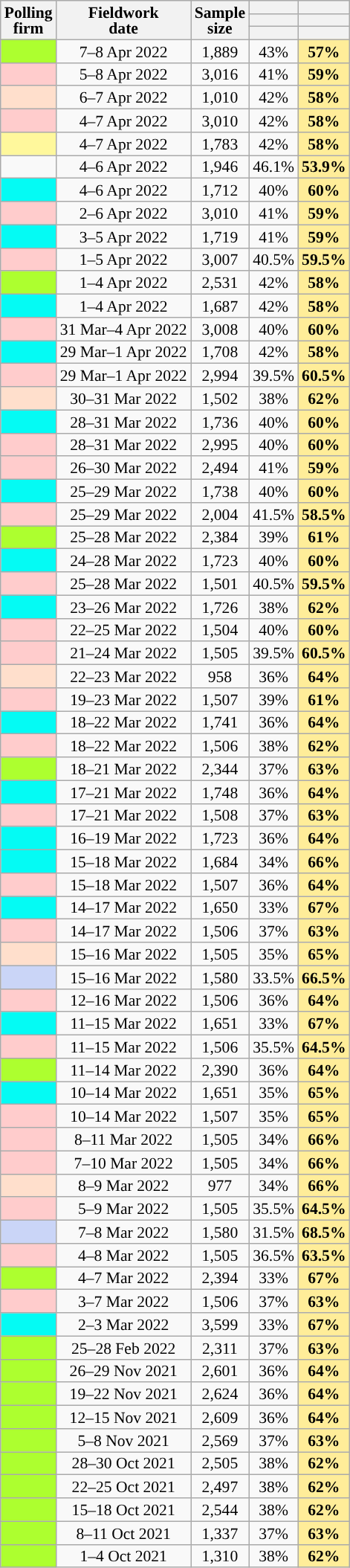<table class="wikitable mw-collapsible mw-collapsed" style="text-align:center;font-size:90%;line-height:14px;">
<tr>
<th rowspan="3">Polling<br>firm</th>
<th rowspan="3">Fieldwork<br>date</th>
<th rowspan="3">Sample<br>size</th>
<th></th>
<th></th>
</tr>
<tr>
<th></th>
<th></th>
</tr>
<tr>
<th style="background:"></th>
<th style="background:"></th>
</tr>
<tr>
<td style="background:greenyellow;"></td>
<td>7–8 Apr 2022</td>
<td>1,889</td>
<td>43%</td>
<td style="background:#FFED99;"><strong>57%</strong></td>
</tr>
<tr>
<td style="background:#FFCCCC;"></td>
<td>5–8 Apr 2022</td>
<td>3,016</td>
<td>41%</td>
<td style="background:#FFED99;"><strong>59%</strong></td>
</tr>
<tr>
<td style="background:#FFDFCC;"></td>
<td>6–7 Apr 2022</td>
<td>1,010</td>
<td>42%</td>
<td style="background:#FFED99;"><strong>58%</strong></td>
</tr>
<tr>
<td style="background:#FFCCCC;"></td>
<td>4–7 Apr 2022</td>
<td>3,010</td>
<td>42%</td>
<td style="background:#FFED99;"><strong>58%</strong></td>
</tr>
<tr>
<td style="background:#fff89c;"></td>
<td>4–7 Apr 2022</td>
<td>1,783</td>
<td>42%</td>
<td style="background:#FFED99;"><strong>58%</strong></td>
</tr>
<tr>
<td></td>
<td>4–6 Apr 2022</td>
<td>1,946</td>
<td>46.1%</td>
<td style="background:#FFED99;"><strong>53.9%</strong></td>
</tr>
<tr>
<td style="background:#04FBF4;"></td>
<td>4–6 Apr 2022</td>
<td>1,712</td>
<td>40%</td>
<td style="background:#FFED99;"><strong>60%</strong></td>
</tr>
<tr>
<td style="background:#FFCCCC;"></td>
<td>2–6 Apr 2022</td>
<td>3,010</td>
<td>41%</td>
<td style="background:#FFED99;"><strong>59%</strong></td>
</tr>
<tr>
<td style="background:#04FBF4;"></td>
<td>3–5 Apr 2022</td>
<td>1,719</td>
<td>41%</td>
<td style="background:#FFED99;"><strong>59%</strong></td>
</tr>
<tr>
<td style="background:#FFCCCC;"></td>
<td>1–5 Apr 2022</td>
<td>3,007</td>
<td>40.5%</td>
<td style="background:#FFED99;"><strong>59.5%</strong></td>
</tr>
<tr>
<td style="background:greenyellow;"></td>
<td>1–4 Apr 2022</td>
<td>2,531</td>
<td>42%</td>
<td style="background:#FFED99;"><strong>58%</strong></td>
</tr>
<tr>
<td style="background:#04FBF4;"></td>
<td>1–4 Apr 2022</td>
<td>1,687</td>
<td>42%</td>
<td style="background:#FFED99;"><strong>58%</strong></td>
</tr>
<tr>
<td style="background:#FFCCCC;"></td>
<td>31 Mar–4 Apr 2022</td>
<td>3,008</td>
<td>40%</td>
<td style="background:#FFED99;"><strong>60%</strong></td>
</tr>
<tr>
<td style="background:#04FBF4;"></td>
<td>29 Mar–1 Apr 2022</td>
<td>1,708</td>
<td>42%</td>
<td style="background:#FFED99;"><strong>58%</strong></td>
</tr>
<tr>
<td style="background:#FFCCCC;"></td>
<td>29 Mar–1 Apr 2022</td>
<td>2,994</td>
<td>39.5%</td>
<td style="background:#FFED99;"><strong>60.5%</strong></td>
</tr>
<tr>
<td style="background:#FFDFCC;"></td>
<td>30–31 Mar 2022</td>
<td>1,502</td>
<td>38%</td>
<td style="background:#FFED99;"><strong>62%</strong></td>
</tr>
<tr>
<td style="background:#04FBF4;"></td>
<td>28–31 Mar 2022</td>
<td>1,736</td>
<td>40%</td>
<td style="background:#FFED99;"><strong>60%</strong></td>
</tr>
<tr>
<td style="background:#FFCCCC;"></td>
<td>28–31 Mar 2022</td>
<td>2,995</td>
<td>40%</td>
<td style="background:#FFED99;"><strong>60%</strong></td>
</tr>
<tr>
<td style="background:#FFCCCC;"></td>
<td>26–30 Mar 2022</td>
<td>2,494</td>
<td>41%</td>
<td style="background:#FFED99;"><strong>59%</strong></td>
</tr>
<tr>
<td style="background:#04FBF4;"></td>
<td>25–29 Mar 2022</td>
<td>1,738</td>
<td>40%</td>
<td style="background:#FFED99;"><strong>60%</strong></td>
</tr>
<tr>
<td style="background:#FFCCCC;"></td>
<td>25–29 Mar 2022</td>
<td>2,004</td>
<td>41.5%</td>
<td style="background:#FFED99;"><strong>58.5%</strong></td>
</tr>
<tr>
<td style="background:greenyellow;"></td>
<td>25–28 Mar 2022</td>
<td>2,384</td>
<td>39%</td>
<td style="background:#FFED99;"><strong>61%</strong></td>
</tr>
<tr>
<td style="background:#04FBF4;"></td>
<td>24–28 Mar 2022</td>
<td>1,723</td>
<td>40%</td>
<td style="background:#FFED99;"><strong>60%</strong></td>
</tr>
<tr>
<td style="background:#FFCCCC;"></td>
<td>25–28 Mar 2022</td>
<td>1,501</td>
<td>40.5%</td>
<td style="background:#FFED99;"><strong>59.5%</strong></td>
</tr>
<tr>
<td style="background:#04FBF4;"></td>
<td>23–26 Mar 2022</td>
<td>1,726</td>
<td>38%</td>
<td style="background:#FFED99;"><strong>62%</strong></td>
</tr>
<tr>
<td style="background:#FFCCCC;"></td>
<td>22–25 Mar 2022</td>
<td>1,504</td>
<td>40%</td>
<td style="background:#FFED99;"><strong>60%</strong></td>
</tr>
<tr>
<td style="background:#FFCCCC;"></td>
<td>21–24 Mar 2022</td>
<td>1,505</td>
<td>39.5%</td>
<td style="background:#FFED99;"><strong>60.5%</strong></td>
</tr>
<tr>
<td style="background:#FFDFCC;"></td>
<td>22–23 Mar 2022</td>
<td>958</td>
<td>36%</td>
<td style="background:#FFED99;"><strong>64%</strong></td>
</tr>
<tr>
<td style="background:#FFCCCC;"></td>
<td>19–23 Mar 2022</td>
<td>1,507</td>
<td>39%</td>
<td style="background:#FFED99;"><strong>61%</strong></td>
</tr>
<tr>
<td style="background:#04FBF4;"></td>
<td>18–22 Mar 2022</td>
<td>1,741</td>
<td>36%</td>
<td style="background:#FFED99;"><strong>64%</strong></td>
</tr>
<tr>
<td style="background:#FFCCCC;"></td>
<td>18–22 Mar 2022</td>
<td>1,506</td>
<td>38%</td>
<td style="background:#FFED99;"><strong>62%</strong></td>
</tr>
<tr>
<td style="background:greenyellow;"></td>
<td>18–21 Mar 2022</td>
<td>2,344</td>
<td>37%</td>
<td style="background:#FFED99;"><strong>63%</strong></td>
</tr>
<tr>
<td style="background:#04FBF4;"></td>
<td>17–21 Mar 2022</td>
<td>1,748</td>
<td>36%</td>
<td style="background:#FFED99;"><strong>64%</strong></td>
</tr>
<tr>
<td style="background:#FFCCCC;"></td>
<td>17–21 Mar 2022</td>
<td>1,508</td>
<td>37%</td>
<td style="background:#FFED99;"><strong>63%</strong></td>
</tr>
<tr>
<td style="background:#04FBF4;"></td>
<td>16–19 Mar 2022</td>
<td>1,723</td>
<td>36%</td>
<td style="background:#FFED99;"><strong>64%</strong></td>
</tr>
<tr>
<td style="background:#04FBF4;"></td>
<td>15–18 Mar 2022</td>
<td>1,684</td>
<td>34%</td>
<td style="background:#FFED99;"><strong>66%</strong></td>
</tr>
<tr>
<td style="background:#FFCCCC;"></td>
<td>15–18 Mar 2022</td>
<td>1,507</td>
<td>36%</td>
<td style="background:#FFED99;"><strong>64%</strong></td>
</tr>
<tr>
<td style="background:#04FBF4;"></td>
<td>14–17 Mar 2022</td>
<td>1,650</td>
<td>33%</td>
<td style="background:#FFED99;"><strong>67%</strong></td>
</tr>
<tr>
<td style="background:#FFCCCC;"></td>
<td>14–17 Mar 2022</td>
<td>1,506</td>
<td>37%</td>
<td style="background:#FFED99;"><strong>63%</strong></td>
</tr>
<tr>
<td style="background:#FFDFCC;"></td>
<td>15–16 Mar 2022</td>
<td>1,505</td>
<td>35%</td>
<td style="background:#FFED99;"><strong>65%</strong></td>
</tr>
<tr>
<td style="background:#CAD5F7"></td>
<td>15–16 Mar 2022</td>
<td>1,580</td>
<td>33.5%</td>
<td style="background:#FFED99;"><strong>66.5%</strong></td>
</tr>
<tr>
<td style="background:#FFCCCC;"></td>
<td>12–16 Mar 2022</td>
<td>1,506</td>
<td>36%</td>
<td style="background:#FFED99;"><strong>64%</strong></td>
</tr>
<tr>
<td style="background:#04FBF4;"></td>
<td>11–15 Mar 2022</td>
<td>1,651</td>
<td>33%</td>
<td style="background:#FFED99;"><strong>67%</strong></td>
</tr>
<tr>
<td style="background:#FFCCCC;"></td>
<td>11–15 Mar 2022</td>
<td>1,506</td>
<td>35.5%</td>
<td style="background:#FFED99;"><strong>64.5%</strong></td>
</tr>
<tr>
<td style="background:greenyellow;"></td>
<td>11–14 Mar 2022</td>
<td>2,390</td>
<td>36%</td>
<td style="background:#FFED99;"><strong>64%</strong></td>
</tr>
<tr>
<td style="background:#04FBF4;"></td>
<td>10–14 Mar 2022</td>
<td>1,651</td>
<td>35%</td>
<td style="background:#FFED99;"><strong>65%</strong></td>
</tr>
<tr>
<td style="background:#FFCCCC;"></td>
<td>10–14 Mar 2022</td>
<td>1,507</td>
<td>35%</td>
<td style="background:#FFED99;"><strong>65%</strong></td>
</tr>
<tr>
<td style="background:#FFCCCC;"></td>
<td>8–11 Mar 2022</td>
<td>1,505</td>
<td>34%</td>
<td style="background:#FFED99;"><strong>66%</strong></td>
</tr>
<tr>
<td style="background:#FFCCCC;"></td>
<td>7–10 Mar 2022</td>
<td>1,505</td>
<td>34%</td>
<td style="background:#FFED99;"><strong>66%</strong></td>
</tr>
<tr>
<td style="background:#FFDFCC;"></td>
<td>8–9 Mar 2022</td>
<td>977</td>
<td>34%</td>
<td style="background:#FFED99;"><strong>66%</strong></td>
</tr>
<tr>
<td style="background:#FFCCCC;"></td>
<td>5–9 Mar 2022</td>
<td>1,505</td>
<td>35.5%</td>
<td style="background:#FFED99;"><strong>64.5%</strong></td>
</tr>
<tr>
<td style="background:#CAD5F7"></td>
<td>7–8 Mar 2022</td>
<td>1,580</td>
<td>31.5%</td>
<td style="background:#FFED99;"><strong>68.5%</strong></td>
</tr>
<tr>
<td style="background:#FFCCCC;"></td>
<td>4–8 Mar 2022</td>
<td>1,505</td>
<td>36.5%</td>
<td style="background:#FFED99;"><strong>63.5%</strong></td>
</tr>
<tr>
<td style="background:greenyellow;"></td>
<td>4–7 Mar 2022</td>
<td>2,394</td>
<td>33%</td>
<td style="background:#FFED99;"><strong>67%</strong></td>
</tr>
<tr>
<td style="background:#FFCCCC;"></td>
<td>3–7 Mar 2022</td>
<td>1,506</td>
<td>37%</td>
<td style="background:#FFED99;"><strong>63%</strong></td>
</tr>
<tr>
<td style="background:#04FBF4;"></td>
<td>2–3 Mar 2022</td>
<td>3,599</td>
<td>33%</td>
<td style="background:#FFED99;"><strong>67%</strong></td>
</tr>
<tr>
<td style="background:greenyellow;"></td>
<td>25–28 Feb 2022</td>
<td>2,311</td>
<td>37%</td>
<td style="background:#FFED99;"><strong>63%</strong></td>
</tr>
<tr>
<td style="background:greenyellow;"></td>
<td>26–29 Nov 2021</td>
<td>2,601</td>
<td>36%</td>
<td style="background:#FFED99;"><strong>64%</strong></td>
</tr>
<tr>
<td style="background:greenyellow;"></td>
<td>19–22 Nov 2021</td>
<td>2,624</td>
<td>36%</td>
<td style="background:#FFED99;"><strong>64%</strong></td>
</tr>
<tr>
<td style="background:greenyellow;"> </td>
<td>12–15 Nov 2021</td>
<td>2,609</td>
<td>36%</td>
<td style="background:#FFED99;"><strong>64%</strong></td>
</tr>
<tr>
<td style="background:greenyellow;"></td>
<td>5–8 Nov 2021</td>
<td>2,569</td>
<td>37%</td>
<td style="background:#FFED99;"><strong>63%</strong></td>
</tr>
<tr>
<td style="background:greenyellow;"></td>
<td>28–30 Oct 2021</td>
<td>2,505</td>
<td>38%</td>
<td style="background:#FFED99;"><strong>62%</strong></td>
</tr>
<tr>
<td style="background:greenyellow;"></td>
<td>22–25 Oct 2021</td>
<td>2,497</td>
<td>38%</td>
<td style="background:#FFED99;"><strong>62%</strong></td>
</tr>
<tr>
<td style="background:greenyellow;"></td>
<td>15–18 Oct 2021</td>
<td>2,544</td>
<td>38%</td>
<td style="background:#FFED99;"><strong>62%</strong></td>
</tr>
<tr>
<td style="background:greenyellow;"></td>
<td>8–11 Oct 2021</td>
<td>1,337</td>
<td>37%</td>
<td style="background:#FFED99;"><strong>63%</strong></td>
</tr>
<tr>
<td style="background:greenyellow;"></td>
<td>1–4 Oct 2021</td>
<td>1,310</td>
<td>38%</td>
<td style="background:#FFED99;"><strong>62%</strong></td>
</tr>
</table>
